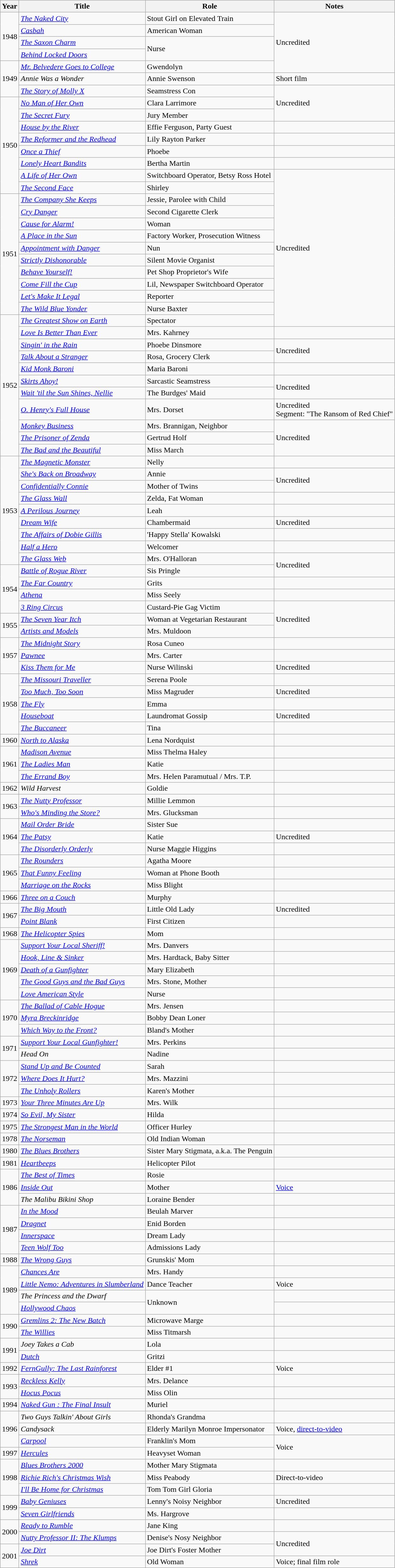<table class="wikitable">
<tr>
<th>Year</th>
<th>Title</th>
<th>Role</th>
<th>Notes</th>
</tr>
<tr>
<td rowspan="4">1948</td>
<td><em><a href='#'>The Naked City</a></em></td>
<td>Stout Girl on Elevated Train</td>
<td rowspan="5">Uncredited</td>
</tr>
<tr>
<td><em><a href='#'>Casbah</a></em></td>
<td>American Woman</td>
</tr>
<tr>
<td><em><a href='#'>The Saxon Charm</a></em></td>
<td rowspan=2>Nurse</td>
</tr>
<tr>
<td><em><a href='#'>Behind Locked Doors</a></em></td>
</tr>
<tr>
<td rowspan="3">1949</td>
<td><em><a href='#'>Mr. Belvedere Goes to College</a></em></td>
<td>Gwendolyn</td>
</tr>
<tr>
<td><em>Annie Was a Wonder</em></td>
<td>Annie Swenson</td>
<td>Short film</td>
</tr>
<tr>
<td><em><a href='#'>The Story of Molly X</a></em></td>
<td>Seamstress Con</td>
<td rowspan="3">Uncredited</td>
</tr>
<tr>
<td rowspan="8">1950</td>
<td><em><a href='#'>No Man of Her Own</a></em></td>
<td>Clara Larrimore</td>
</tr>
<tr>
<td><em><a href='#'>The Secret Fury</a></em></td>
<td>Jury Member</td>
</tr>
<tr>
<td><em><a href='#'>House by the River</a></em></td>
<td>Effie Ferguson, Party Guest</td>
<td></td>
</tr>
<tr>
<td><em><a href='#'>The Reformer and the Redhead</a></em></td>
<td>Lily Rayton Parker</td>
<td></td>
</tr>
<tr>
<td><em><a href='#'>Once a Thief</a></em></td>
<td>Phoebe</td>
<td></td>
</tr>
<tr>
<td><em><a href='#'>Lonely Heart Bandits</a></em></td>
<td>Bertha Martin</td>
<td></td>
</tr>
<tr>
<td><em><a href='#'>A Life of Her Own</a></em></td>
<td>Switchboard Operator, Betsy Ross Hotel</td>
<td rowspan="13">Uncredited</td>
</tr>
<tr>
<td><em><a href='#'>The Second Face</a></em></td>
<td>Shirley</td>
</tr>
<tr>
<td rowspan="10">1951</td>
<td><em><a href='#'>The Company She Keeps</a></em></td>
<td>Jessie, Parolee with Child</td>
</tr>
<tr>
<td><em><a href='#'>Cry Danger</a></em></td>
<td>Second Cigarette Clerk</td>
</tr>
<tr>
<td><em><a href='#'>Cause for Alarm!</a></em></td>
<td>Woman</td>
</tr>
<tr>
<td><em><a href='#'>A Place in the Sun</a></em></td>
<td>Factory Worker, Prosecution Witness</td>
</tr>
<tr>
<td><em><a href='#'>Appointment with Danger</a></em></td>
<td>Nun</td>
</tr>
<tr>
<td><em><a href='#'>Strictly Dishonorable</a></em></td>
<td>Silent Movie Organist</td>
</tr>
<tr>
<td><em><a href='#'>Behave Yourself!</a></em></td>
<td>Pet Shop Proprietor's Wife</td>
</tr>
<tr>
<td><em><a href='#'>Come Fill the Cup</a></em></td>
<td>Lil, Newspaper Switchboard Operator</td>
</tr>
<tr>
<td><em><a href='#'>Let's Make It Legal</a></em></td>
<td>Reporter</td>
</tr>
<tr>
<td><em><a href='#'>The Wild Blue Yonder</a></em></td>
<td>Nurse Baxter</td>
</tr>
<tr>
<td rowspan="11">1952</td>
<td><em><a href='#'>The Greatest Show on Earth</a></em></td>
<td>Spectator</td>
</tr>
<tr>
<td><em><a href='#'>Love Is Better Than Ever</a></em></td>
<td>Mrs. Kahrney</td>
<td></td>
</tr>
<tr>
<td><em><a href='#'>Singin' in the Rain</a></em></td>
<td>Phoebe Dinsmore</td>
<td rowspan="2">Uncredited</td>
</tr>
<tr>
<td><em><a href='#'>Talk About a Stranger</a></em></td>
<td>Rosa, Grocery Clerk</td>
</tr>
<tr>
<td><em><a href='#'>Kid Monk Baroni</a></em></td>
<td>Maria Baroni</td>
<td></td>
</tr>
<tr>
<td><em><a href='#'>Skirts Ahoy!</a></em></td>
<td>Sarcastic Seamstress</td>
<td rowspan="2">Uncredited</td>
</tr>
<tr>
<td><em><a href='#'>Wait 'til the Sun Shines, Nellie</a></em></td>
<td>The Burdges' Maid</td>
</tr>
<tr>
<td><em><a href='#'>O. Henry's Full House</a></em></td>
<td>Mrs. Dorset</td>
<td>Uncredited<br>Segment: "The Ransom of Red Chief"</td>
</tr>
<tr>
<td><em><a href='#'>Monkey Business</a></em></td>
<td>Mrs. Brannigan, Neighbor</td>
<td rowspan="3">Uncredited</td>
</tr>
<tr>
<td><em><a href='#'>The Prisoner of Zenda</a></em></td>
<td>Gertrud Holf</td>
</tr>
<tr>
<td><em><a href='#'>The Bad and the Beautiful</a></em></td>
<td>Miss March</td>
</tr>
<tr>
<td rowspan="9">1953</td>
<td><em><a href='#'>The Magnetic Monster</a></em></td>
<td>Nelly</td>
<td></td>
</tr>
<tr>
<td><em><a href='#'>She's Back on Broadway</a></em></td>
<td>Annie</td>
<td rowspan="2">Uncredited</td>
</tr>
<tr>
<td><em><a href='#'>Confidentially Connie</a></em></td>
<td>Mother of Twins</td>
</tr>
<tr>
<td><em><a href='#'>The Glass Wall</a></em></td>
<td>Zelda, Fat Woman</td>
<td></td>
</tr>
<tr>
<td><em><a href='#'>A Perilous Journey</a></em></td>
<td>Leah</td>
<td></td>
</tr>
<tr>
<td><em><a href='#'>Dream Wife</a></em></td>
<td>Chambermaid</td>
<td>Uncredited</td>
</tr>
<tr>
<td><em><a href='#'>The Affairs of Dobie Gillis</a></em></td>
<td>'Happy Stella' Kowalski</td>
<td></td>
</tr>
<tr>
<td><em><a href='#'>Half a Hero</a></em></td>
<td>Welcomer</td>
<td></td>
</tr>
<tr>
<td><em><a href='#'>The Glass Web</a></em></td>
<td>Mrs. O'Halloran</td>
<td rowspan="2">Uncredited</td>
</tr>
<tr>
<td rowspan="4">1954</td>
<td><em><a href='#'>Battle of Rogue River</a></em></td>
<td>Sis Pringle</td>
</tr>
<tr>
<td><em><a href='#'>The Far Country</a></em></td>
<td>Grits</td>
<td></td>
</tr>
<tr>
<td><em><a href='#'>Athena</a></em></td>
<td>Miss Seely</td>
<td></td>
</tr>
<tr>
<td><em><a href='#'>3 Ring Circus</a></em></td>
<td>Custard-Pie Gag Victim</td>
<td rowspan="3">Uncredited</td>
</tr>
<tr>
<td rowspan="2">1955</td>
<td><em><a href='#'>The Seven Year Itch</a></em></td>
<td>Woman at Vegetarian Restaurant</td>
</tr>
<tr>
<td><em><a href='#'>Artists and Models</a></em></td>
<td>Mrs. Muldoon</td>
</tr>
<tr>
<td rowspan="3">1957</td>
<td><em><a href='#'>The Midnight Story</a></em></td>
<td>Rosa Cuneo</td>
<td></td>
</tr>
<tr>
<td><em><a href='#'>Pawnee</a></em></td>
<td>Mrs. Carter</td>
<td></td>
</tr>
<tr>
<td><em><a href='#'>Kiss Them for Me</a></em></td>
<td>Nurse Wilinski</td>
<td>Uncredited</td>
</tr>
<tr>
<td rowspan="5">1958</td>
<td><em><a href='#'>The Missouri Traveller</a></em></td>
<td>Serena Poole</td>
<td></td>
</tr>
<tr>
<td><em><a href='#'>Too Much, Too Soon</a></em></td>
<td>Miss Magruder</td>
<td>Uncredited</td>
</tr>
<tr>
<td><em><a href='#'>The Fly</a></em></td>
<td>Emma</td>
<td></td>
</tr>
<tr>
<td><em><a href='#'>Houseboat</a></em></td>
<td>Laundromat Gossip</td>
<td>Uncredited</td>
</tr>
<tr>
<td><em><a href='#'>The Buccaneer</a></em></td>
<td>Tina</td>
<td></td>
</tr>
<tr>
<td>1960</td>
<td><em><a href='#'>North to Alaska</a></em></td>
<td>Lena Nordquist</td>
<td></td>
</tr>
<tr>
<td rowspan="3">1961</td>
<td><em><a href='#'>Madison Avenue</a></em></td>
<td>Miss Thelma Haley</td>
<td></td>
</tr>
<tr>
<td><em><a href='#'>The Ladies Man</a></em></td>
<td>Katie</td>
<td></td>
</tr>
<tr>
<td><em><a href='#'>The Errand Boy</a></em></td>
<td>Mrs. Helen Paramutual / Mrs. T.P.</td>
<td></td>
</tr>
<tr>
<td>1962</td>
<td><em>Wild Harvest</em></td>
<td>Goldie</td>
<td></td>
</tr>
<tr>
<td rowspan="2">1963</td>
<td><em><a href='#'>The Nutty Professor</a></em></td>
<td>Millie Lemmon</td>
<td></td>
</tr>
<tr>
<td><em><a href='#'>Who's Minding the Store?</a></em></td>
<td>Mrs. Glucksman</td>
<td></td>
</tr>
<tr>
<td rowspan="3">1964</td>
<td><em><a href='#'>Mail Order Bride</a></em></td>
<td>Sister Sue</td>
<td></td>
</tr>
<tr>
<td><em><a href='#'>The Patsy</a></em></td>
<td>Katie</td>
<td>Uncredited</td>
</tr>
<tr>
<td><em><a href='#'>The Disorderly Orderly</a></em></td>
<td>Nurse Maggie Higgins</td>
<td></td>
</tr>
<tr>
<td rowspan="3">1965</td>
<td><em><a href='#'>The Rounders</a></em></td>
<td>Agatha Moore</td>
<td></td>
</tr>
<tr>
<td><em><a href='#'>That Funny Feeling</a></em></td>
<td>Woman at Phone Booth</td>
<td></td>
</tr>
<tr>
<td><em><a href='#'>Marriage on the Rocks</a></em></td>
<td>Miss Blight</td>
<td></td>
</tr>
<tr>
<td>1966</td>
<td><em><a href='#'>Three on a Couch</a></em></td>
<td>Murphy</td>
<td></td>
</tr>
<tr>
<td rowspan="2">1967</td>
<td><em><a href='#'>The Big Mouth</a></em></td>
<td>Little Old Lady</td>
<td>Uncredited</td>
</tr>
<tr>
<td><em><a href='#'>Point Blank</a></em></td>
<td>First Citizen</td>
<td></td>
</tr>
<tr>
<td>1968</td>
<td><em><a href='#'>The Helicopter Spies</a></em></td>
<td>Mom</td>
<td></td>
</tr>
<tr>
<td rowspan="5">1969</td>
<td><em><a href='#'>Support Your Local Sheriff!</a></em></td>
<td>Mrs. Danvers</td>
<td></td>
</tr>
<tr>
<td><em><a href='#'>Hook, Line & Sinker</a></em></td>
<td>Mrs. Hardtack, Baby Sitter</td>
<td></td>
</tr>
<tr>
<td><em><a href='#'>Death of a Gunfighter</a></em></td>
<td>Mary Elizabeth</td>
<td></td>
</tr>
<tr>
<td><em><a href='#'>The Good Guys and the Bad Guys</a></em></td>
<td>Mrs. Stone, Mother</td>
<td></td>
</tr>
<tr>
<td><a href='#'><em>Love American Style</em></a></td>
<td>Nurse</td>
<td></td>
</tr>
<tr>
<td rowspan="3">1970</td>
<td><em><a href='#'>The Ballad of Cable Hogue</a></em></td>
<td>Mrs. Jensen</td>
<td></td>
</tr>
<tr>
<td><em><a href='#'>Myra Breckinridge</a></em></td>
<td>Bobby Dean Loner</td>
<td></td>
</tr>
<tr>
<td><em><a href='#'>Which Way to the Front?</a></em></td>
<td>Bland's Mother</td>
<td></td>
</tr>
<tr>
<td rowspan="2">1971</td>
<td><em><a href='#'>Support Your Local Gunfighter!</a></em></td>
<td>Mrs. Perkins</td>
<td></td>
</tr>
<tr>
<td><em>Head On</em></td>
<td>Nadine</td>
<td></td>
</tr>
<tr>
<td rowspan="3">1972</td>
<td><em><a href='#'>Stand Up and Be Counted</a></em></td>
<td>Sarah</td>
<td></td>
</tr>
<tr>
<td><em><a href='#'>Where Does It Hurt?</a></em></td>
<td>Mrs. Mazzini</td>
<td></td>
</tr>
<tr>
<td><em><a href='#'>The Unholy Rollers</a></em></td>
<td>Karen's Mother</td>
<td></td>
</tr>
<tr>
<td>1973</td>
<td><em><a href='#'>Your Three Minutes Are Up</a></em></td>
<td>Mrs. Wilk</td>
<td></td>
</tr>
<tr>
<td>1974</td>
<td><em><a href='#'>So Evil, My Sister</a></em></td>
<td>Hilda</td>
<td></td>
</tr>
<tr>
<td>1975</td>
<td><em><a href='#'>The Strongest Man in the World</a></em></td>
<td>Officer Hurley</td>
<td></td>
</tr>
<tr>
<td>1978</td>
<td><em><a href='#'>The Norseman</a></em></td>
<td>Old Indian Woman</td>
<td></td>
</tr>
<tr>
<td>1980</td>
<td><em><a href='#'>The Blues Brothers</a></em></td>
<td>Sister Mary Stigmata, a.k.a. The Penguin</td>
<td></td>
</tr>
<tr>
<td>1981</td>
<td><em><a href='#'>Heartbeeps</a></em></td>
<td>Helicopter Pilot</td>
<td></td>
</tr>
<tr>
<td rowspan="3">1986</td>
<td><em><a href='#'>The Best of Times</a></em></td>
<td>Rosie</td>
<td></td>
</tr>
<tr>
<td><em><a href='#'>Inside Out</a></em></td>
<td>Mother</td>
<td><a href='#'>Voice</a></td>
</tr>
<tr>
<td><em>The Malibu Bikini Shop</em></td>
<td>Loraine Bender</td>
<td></td>
</tr>
<tr>
<td rowspan="4">1987</td>
<td><em><a href='#'>In the Mood</a></em></td>
<td>Beulah Marver</td>
<td></td>
</tr>
<tr>
<td><em><a href='#'>Dragnet</a></em></td>
<td>Enid Borden</td>
<td></td>
</tr>
<tr>
<td><em><a href='#'>Innerspace</a></em></td>
<td>Dream Lady</td>
<td></td>
</tr>
<tr>
<td><em><a href='#'>Teen Wolf Too</a></em></td>
<td>Admissions Lady</td>
<td></td>
</tr>
<tr>
<td>1988</td>
<td><em><a href='#'>The Wrong Guys</a></em></td>
<td>Grunskis' Mom</td>
<td></td>
</tr>
<tr>
<td rowspan="4">1989</td>
<td><em><a href='#'>Chances Are</a></em></td>
<td>Mrs. Handy</td>
<td></td>
</tr>
<tr>
<td><em><a href='#'>Little Nemo: Adventures in Slumberland</a></em></td>
<td>Dance Teacher</td>
<td>Voice</td>
</tr>
<tr>
<td><em>The Princess and the Dwarf</em></td>
<td rowspan=2>Unknown</td>
<td></td>
</tr>
<tr>
<td><em><a href='#'>Hollywood Chaos</a></em></td>
<td></td>
</tr>
<tr>
<td rowspan="2">1990</td>
<td><em><a href='#'>Gremlins 2: The New Batch</a></em></td>
<td>Microwave Marge</td>
<td></td>
</tr>
<tr>
<td><em><a href='#'>The Willies</a></em></td>
<td>Miss Titmarsh</td>
<td></td>
</tr>
<tr>
<td rowspan="2">1991</td>
<td><em>Joey Takes a Cab</em></td>
<td>Lola</td>
<td></td>
</tr>
<tr>
<td><em><a href='#'>Dutch</a></em></td>
<td>Gritzi</td>
<td></td>
</tr>
<tr>
<td>1992</td>
<td><em><a href='#'>FernGully: The Last Rainforest</a></em></td>
<td>Elder #1</td>
<td>Voice</td>
</tr>
<tr>
<td rowspan="2">1993</td>
<td><em><a href='#'>Reckless Kelly</a></em></td>
<td>Mrs. Delance</td>
<td></td>
</tr>
<tr>
<td><em><a href='#'>Hocus Pocus</a></em></td>
<td>Miss Olin</td>
<td></td>
</tr>
<tr>
<td>1994</td>
<td><em><a href='#'>Naked Gun : The Final Insult</a></em></td>
<td>Muriel</td>
<td></td>
</tr>
<tr>
<td rowspan="3">1996</td>
<td><em>Two Guys Talkin' About Girls</em></td>
<td>Rhonda's Grandma</td>
<td></td>
</tr>
<tr>
<td><em>Candysack</em></td>
<td>Elderly Marilyn Monroe Impersonator</td>
<td>Voice, <a href='#'>direct-to-video</a></td>
</tr>
<tr>
<td><em><a href='#'>Carpool</a></em></td>
<td>Franklin's Mom</td>
<td rowspan=2>Voice</td>
</tr>
<tr>
<td>1997</td>
<td><em><a href='#'>Hercules</a></em></td>
<td>Heavyset Woman</td>
</tr>
<tr>
<td rowspan="3">1998</td>
<td><em><a href='#'>Blues Brothers 2000</a></em></td>
<td>Mother Mary Stigmata</td>
<td></td>
</tr>
<tr>
<td><em><a href='#'>Richie Rich's Christmas Wish</a></em></td>
<td>Miss Peabody</td>
<td>Direct-to-video</td>
</tr>
<tr>
<td><em><a href='#'>I'll Be Home for Christmas</a></em></td>
<td>Tom Tom Girl Gloria</td>
<td></td>
</tr>
<tr>
<td rowspan="2">1999</td>
<td><em><a href='#'>Baby Geniuses</a></em></td>
<td>Lenny's Noisy Neighbor</td>
<td>Uncredited</td>
</tr>
<tr>
<td><em><a href='#'>Seven Girlfriends</a></em></td>
<td>Ms. Hargrove</td>
<td></td>
</tr>
<tr>
<td rowspan="2">2000</td>
<td><em><a href='#'>Ready to Rumble</a></em></td>
<td>Jane King</td>
<td></td>
</tr>
<tr>
<td><em><a href='#'>Nutty Professor II: The Klumps</a></em></td>
<td>Denise's Nosy Neighbor</td>
<td rowspan="2">Uncredited</td>
</tr>
<tr>
<td rowspan="2">2001</td>
<td><em><a href='#'>Joe Dirt</a></em></td>
<td>Joe Dirt's Foster Mother</td>
</tr>
<tr>
<td><em><a href='#'>Shrek</a></em></td>
<td>Old Woman</td>
<td>Voice; final film role</td>
</tr>
</table>
